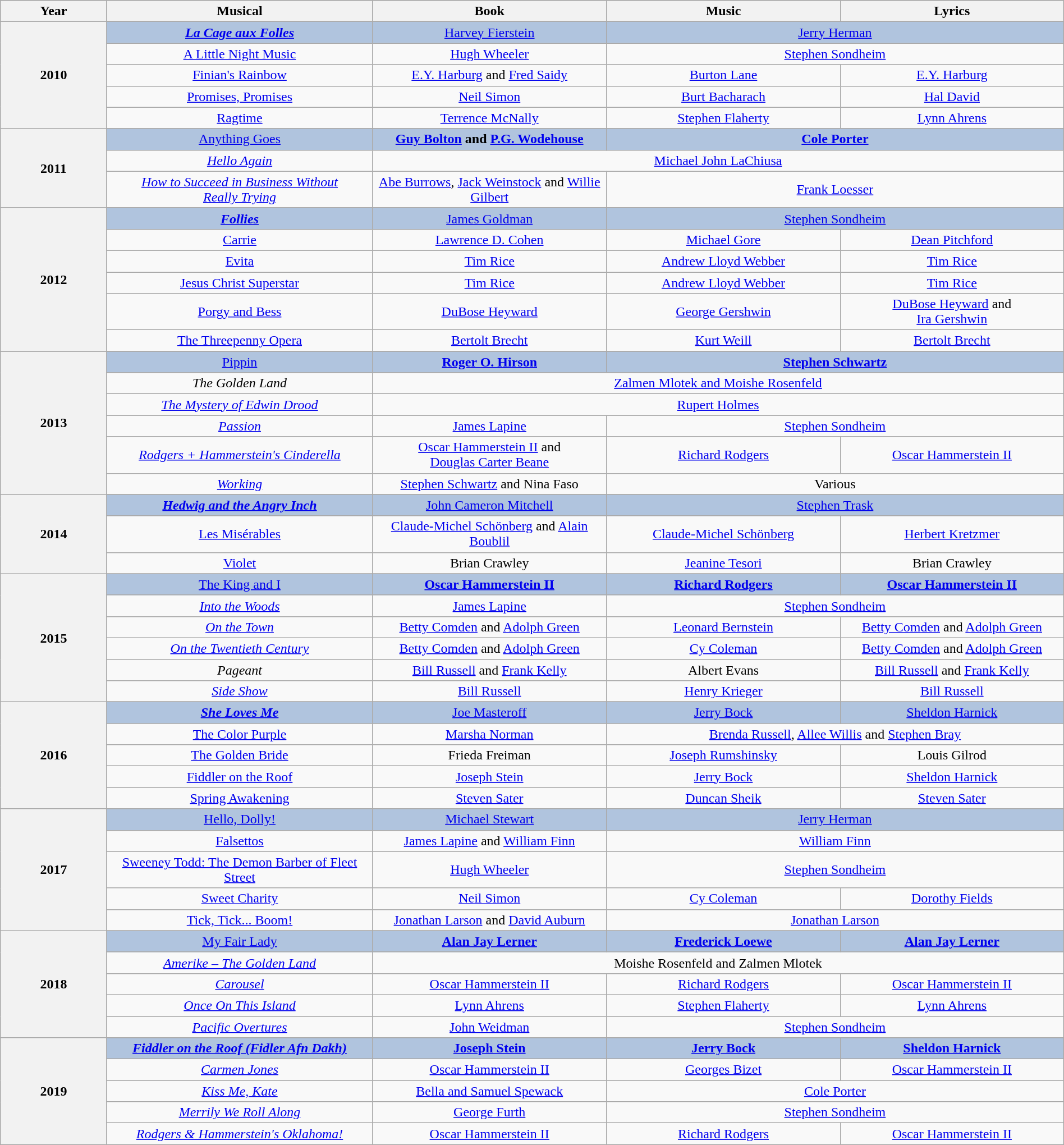<table class="wikitable" style="width:100%; text-align:center;">
<tr style="background:#bebebe;">
<th style="width:10%;">Year</th>
<th style="width:25%;">Musical</th>
<th style="width:22%;">Book</th>
<th style="width:22%;">Music</th>
<th style="width:22%;">Lyrics</th>
</tr>
<tr>
<th rowspan="6">2010</th>
</tr>
<tr style="background:#B0C4DE">
<td><strong><em><a href='#'>La Cage aux Folles</a><em> <strong></td>
<td></strong><a href='#'>Harvey Fierstein</a><strong></td>
<td colspan="2"></strong><a href='#'>Jerry Herman</a><strong></td>
</tr>
<tr>
<td></em><a href='#'>A Little Night Music</a><em></td>
<td><a href='#'>Hugh Wheeler</a></td>
<td colspan="2"><a href='#'>Stephen Sondheim</a></td>
</tr>
<tr>
<td></em><a href='#'>Finian's Rainbow</a><em></td>
<td><a href='#'>E.Y. Harburg</a> and <a href='#'>Fred Saidy</a></td>
<td><a href='#'>Burton Lane</a></td>
<td><a href='#'>E.Y. Harburg</a></td>
</tr>
<tr>
<td></em><a href='#'>Promises, Promises</a><em></td>
<td><a href='#'>Neil Simon</a></td>
<td><a href='#'>Burt Bacharach</a></td>
<td><a href='#'>Hal David</a></td>
</tr>
<tr>
<td></em><a href='#'>Ragtime</a><em></td>
<td><a href='#'>Terrence McNally</a></td>
<td><a href='#'>Stephen Flaherty</a></td>
<td><a href='#'>Lynn Ahrens</a></td>
</tr>
<tr>
<th rowspan="4">2011</th>
</tr>
<tr style="background:#B0C4DE">
<td></em></strong><a href='#'>Anything Goes</a></em> </strong></td>
<td><strong><a href='#'>Guy Bolton</a> and <a href='#'>P.G. Wodehouse</a></strong></td>
<td colspan="2"><strong><a href='#'>Cole Porter</a></strong></td>
</tr>
<tr>
<td><em><a href='#'>Hello Again</a></em></td>
<td colspan="3"><a href='#'>Michael John LaChiusa</a></td>
</tr>
<tr>
<td><em><a href='#'>How to Succeed in Business Without <br> Really Trying</a></em></td>
<td><a href='#'>Abe Burrows</a>, <a href='#'>Jack Weinstock</a> and <a href='#'>Willie Gilbert</a></td>
<td colspan="2"><a href='#'>Frank Loesser</a></td>
</tr>
<tr>
<th rowspan="7">2012</th>
</tr>
<tr style="background:#B0C4DE">
<td><strong><em><a href='#'>Follies</a><em> <strong></td>
<td></strong><a href='#'>James Goldman</a><strong></td>
<td colspan="2"></strong><a href='#'>Stephen Sondheim</a><strong></td>
</tr>
<tr>
<td></em><a href='#'>Carrie</a><em></td>
<td><a href='#'>Lawrence D. Cohen</a></td>
<td><a href='#'>Michael Gore</a></td>
<td><a href='#'>Dean Pitchford</a></td>
</tr>
<tr>
<td></em><a href='#'>Evita</a><em></td>
<td><a href='#'>Tim Rice</a></td>
<td><a href='#'>Andrew Lloyd Webber</a></td>
<td><a href='#'>Tim Rice</a></td>
</tr>
<tr>
<td></em><a href='#'>Jesus Christ Superstar</a><em></td>
<td><a href='#'>Tim Rice</a></td>
<td><a href='#'>Andrew Lloyd Webber</a></td>
<td><a href='#'>Tim Rice</a></td>
</tr>
<tr>
<td></em><a href='#'>Porgy and Bess</a><em></td>
<td><a href='#'>DuBose Heyward</a></td>
<td><a href='#'>George Gershwin</a></td>
<td><a href='#'>DuBose Heyward</a> and <br><a href='#'>Ira Gershwin</a></td>
</tr>
<tr>
<td></em><a href='#'>The Threepenny Opera</a><em></td>
<td><a href='#'>Bertolt Brecht</a></td>
<td><a href='#'>Kurt Weill</a></td>
<td><a href='#'>Bertolt Brecht</a></td>
</tr>
<tr>
<th rowspan="7">2013</th>
</tr>
<tr style="background:#B0C4DE">
<td></em></strong><a href='#'>Pippin</a></em> </strong></td>
<td><strong><a href='#'>Roger O. Hirson</a></strong></td>
<td colspan="2"><strong><a href='#'>Stephen Schwartz</a></strong></td>
</tr>
<tr>
<td><em>The Golden Land</em></td>
<td colspan="3"><a href='#'>Zalmen Mlotek and Moishe Rosenfeld</a></td>
</tr>
<tr>
<td><em><a href='#'>The Mystery of Edwin Drood</a></em></td>
<td colspan="3"><a href='#'>Rupert Holmes</a></td>
</tr>
<tr>
<td><em><a href='#'>Passion</a></em></td>
<td><a href='#'>James Lapine</a></td>
<td colspan="2"><a href='#'>Stephen Sondheim</a></td>
</tr>
<tr>
<td><em><a href='#'>Rodgers + Hammerstein's Cinderella</a></em></td>
<td><a href='#'>Oscar Hammerstein II</a> and <br><a href='#'>Douglas Carter Beane</a></td>
<td><a href='#'>Richard Rodgers</a></td>
<td><a href='#'>Oscar Hammerstein II</a></td>
</tr>
<tr>
<td><em><a href='#'>Working</a></em></td>
<td><a href='#'>Stephen Schwartz</a> and Nina Faso</td>
<td colspan="2">Various</td>
</tr>
<tr>
<th rowspan="4">2014</th>
</tr>
<tr style="background:#B0C4DE">
<td><strong><em><a href='#'>Hedwig and the Angry Inch</a><em> <strong></td>
<td></strong><a href='#'>John Cameron Mitchell</a><strong></td>
<td colspan="2"></strong><a href='#'>Stephen Trask</a><strong></td>
</tr>
<tr>
<td></em><a href='#'>Les Misérables</a><em></td>
<td><a href='#'>Claude-Michel Schönberg</a> and <a href='#'>Alain Boublil</a></td>
<td><a href='#'>Claude-Michel Schönberg</a></td>
<td><a href='#'>Herbert Kretzmer</a></td>
</tr>
<tr>
<td></em><a href='#'>Violet</a><em></td>
<td>Brian Crawley</td>
<td><a href='#'>Jeanine Tesori</a></td>
<td>Brian Crawley</td>
</tr>
<tr>
<th rowspan="7">2015</th>
</tr>
<tr style="background:#B0C4DE">
<td></em></strong><a href='#'>The King and I</a></em> </strong></td>
<td><strong><a href='#'>Oscar Hammerstein II</a></strong></td>
<td><strong><a href='#'>Richard Rodgers</a></strong></td>
<td><strong><a href='#'>Oscar Hammerstein II</a></strong></td>
</tr>
<tr>
<td><em><a href='#'>Into the Woods</a></em></td>
<td><a href='#'>James Lapine</a></td>
<td colspan=2><a href='#'>Stephen Sondheim</a></td>
</tr>
<tr>
<td><em><a href='#'>On the Town</a></em></td>
<td><a href='#'>Betty Comden</a> and <a href='#'>Adolph Green</a></td>
<td><a href='#'>Leonard Bernstein</a></td>
<td><a href='#'>Betty Comden</a> and <a href='#'>Adolph Green</a></td>
</tr>
<tr>
<td><em><a href='#'>On the Twentieth Century</a></em></td>
<td><a href='#'>Betty Comden</a> and <a href='#'>Adolph Green</a></td>
<td><a href='#'>Cy Coleman</a></td>
<td><a href='#'>Betty Comden</a> and <a href='#'>Adolph Green</a></td>
</tr>
<tr>
<td><em>Pageant</em></td>
<td><a href='#'>Bill Russell</a> and <a href='#'>Frank Kelly</a></td>
<td>Albert Evans</td>
<td><a href='#'>Bill Russell</a> and <a href='#'>Frank Kelly</a></td>
</tr>
<tr>
<td><em><a href='#'>Side Show</a></em></td>
<td><a href='#'>Bill Russell</a></td>
<td><a href='#'>Henry Krieger</a></td>
<td><a href='#'>Bill Russell</a></td>
</tr>
<tr>
<th rowspan="6">2016</th>
</tr>
<tr style="background:#B0C4DE">
<td><strong><em><a href='#'>She Loves Me</a><em> <strong></td>
<td></strong><a href='#'>Joe Masteroff</a><strong></td>
<td></strong><a href='#'>Jerry Bock</a><strong></td>
<td></strong><a href='#'>Sheldon Harnick</a><strong></td>
</tr>
<tr>
<td></em><a href='#'>The Color Purple</a><em></td>
<td><a href='#'>Marsha Norman</a></td>
<td colspan="2"><a href='#'>Brenda Russell</a>, <a href='#'>Allee Willis</a> and <a href='#'>Stephen Bray</a></td>
</tr>
<tr>
<td></em><a href='#'>The Golden Bride</a><em></td>
<td>Frieda Freiman</td>
<td><a href='#'>Joseph Rumshinsky</a></td>
<td>Louis Gilrod</td>
</tr>
<tr>
<td></em><a href='#'>Fiddler on the Roof</a><em></td>
<td><a href='#'>Joseph Stein</a></td>
<td><a href='#'>Jerry Bock</a></td>
<td><a href='#'>Sheldon Harnick</a></td>
</tr>
<tr>
<td></em><a href='#'>Spring Awakening</a><em></td>
<td><a href='#'>Steven Sater</a></td>
<td><a href='#'>Duncan Sheik</a></td>
<td><a href='#'>Steven Sater</a></td>
</tr>
<tr>
<th rowspan="6">2017</th>
</tr>
<tr style="background:#B0C4DE">
<td><a href='#'></em></strong>Hello, Dolly!<strong><em></a></td>
<td><a href='#'></strong>Michael Stewart<strong></a></td>
<td colspan="2"></strong><a href='#'>Jerry Herman</a><strong></td>
</tr>
<tr>
<td></em><a href='#'>Falsettos</a> <em></td>
<td><a href='#'>James Lapine</a> and <a href='#'>William Finn</a></td>
<td colspan="2"><a href='#'>William Finn</a></td>
</tr>
<tr>
<td></em><a href='#'>Sweeney Todd: The Demon Barber of Fleet Street</a><em></td>
<td><a href='#'>Hugh Wheeler</a></td>
<td colspan="2"><a href='#'>Stephen Sondheim</a></td>
</tr>
<tr>
<td></em><a href='#'>Sweet Charity</a><em></td>
<td><a href='#'>Neil Simon</a></td>
<td><a href='#'>Cy Coleman</a></td>
<td><a href='#'>Dorothy Fields</a></td>
</tr>
<tr>
<td></em><a href='#'>Tick, Tick... Boom!</a><em></td>
<td><a href='#'>Jonathan Larson</a> and <a href='#'>David Auburn</a></td>
<td colspan="2"><a href='#'>Jonathan Larson</a></td>
</tr>
<tr>
<th rowspan="6">2018</th>
</tr>
<tr style="background:#B0C4DE">
<td></em></strong><a href='#'>My Fair Lady</a></em> </strong></td>
<td><strong><a href='#'>Alan Jay Lerner</a></strong></td>
<td><strong><a href='#'>Frederick Loewe</a></strong></td>
<td><strong><a href='#'>Alan Jay Lerner</a></strong></td>
</tr>
<tr>
<td><em><a href='#'>Amerike – The Golden Land</a></em></td>
<td colspan="3">Moishe Rosenfeld and Zalmen Mlotek</td>
</tr>
<tr>
<td><em><a href='#'>Carousel</a></em></td>
<td><a href='#'>Oscar Hammerstein II</a></td>
<td><a href='#'>Richard Rodgers</a></td>
<td><a href='#'>Oscar Hammerstein II</a></td>
</tr>
<tr>
<td><em><a href='#'>Once On This Island</a></em></td>
<td><a href='#'>Lynn Ahrens</a></td>
<td><a href='#'>Stephen Flaherty</a></td>
<td><a href='#'>Lynn Ahrens</a></td>
</tr>
<tr>
<td><em><a href='#'>Pacific Overtures</a></em></td>
<td><a href='#'>John Weidman</a></td>
<td colspan="2"><a href='#'>Stephen Sondheim</a></td>
</tr>
<tr>
<th rowspan="6">2019</th>
</tr>
<tr style="background:#B0C4DE">
<td><strong><em><a href='#'>Fiddler on the Roof (Fidler Afn Dakh)</a></em></strong></td>
<td><strong><a href='#'>Joseph Stein</a></strong></td>
<td><strong><a href='#'>Jerry Bock</a></strong></td>
<td><strong><a href='#'>Sheldon Harnick</a></strong></td>
</tr>
<tr>
<td><em><a href='#'>Carmen Jones</a></em></td>
<td><a href='#'>Oscar Hammerstein II</a></td>
<td><a href='#'>Georges Bizet</a></td>
<td><a href='#'>Oscar Hammerstein II</a></td>
</tr>
<tr>
<td><em><a href='#'>Kiss Me, Kate</a></em></td>
<td><a href='#'>Bella and Samuel Spewack</a></td>
<td colspan="2"><a href='#'>Cole Porter</a></td>
</tr>
<tr>
<td><em><a href='#'>Merrily We Roll Along</a></em></td>
<td><a href='#'>George Furth</a></td>
<td colspan="2"><a href='#'>Stephen Sondheim</a></td>
</tr>
<tr>
<td><em><a href='#'>Rodgers & Hammerstein's Oklahoma!</a></em></td>
<td><a href='#'>Oscar Hammerstein II</a></td>
<td><a href='#'>Richard Rodgers</a></td>
<td><a href='#'>Oscar Hammerstein II</a></td>
</tr>
</table>
